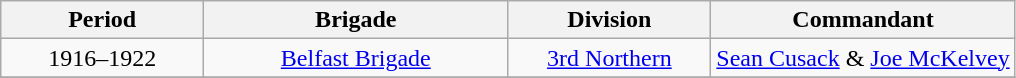<table class="wikitable sortable" style="text-align:right">
<tr>
<th width=20%>Period</th>
<th width=30%>Brigade</th>
<th width=20%>Division</th>
<th width=30%>Commandant</th>
</tr>
<tr>
<td align="center">1916–1922</td>
<td align="center"><a href='#'>Belfast Brigade</a></td>
<td align="center"><a href='#'>3rd Northern</a></td>
<td align="center"><a href='#'>Sean Cusack</a> & <a href='#'>Joe McKelvey</a></td>
</tr>
<tr>
</tr>
</table>
